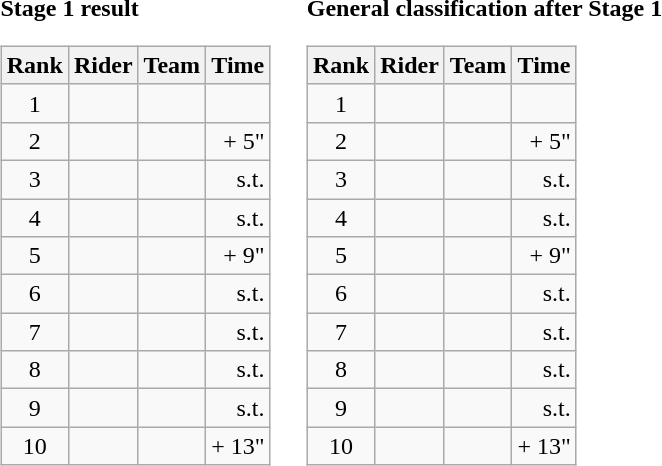<table>
<tr>
<td><strong>Stage 1 result</strong><br><table class="wikitable">
<tr>
<th scope="col">Rank</th>
<th scope="col">Rider</th>
<th scope="col">Team</th>
<th scope="col">Time</th>
</tr>
<tr>
<td style="text-align:center;">1</td>
<td></td>
<td></td>
<td style="text-align:right;"></td>
</tr>
<tr>
<td style="text-align:center;">2</td>
<td></td>
<td></td>
<td style="text-align:right;">+ 5"</td>
</tr>
<tr>
<td style="text-align:center;">3</td>
<td></td>
<td></td>
<td style="text-align:right;">s.t.</td>
</tr>
<tr>
<td style="text-align:center;">4</td>
<td></td>
<td></td>
<td style="text-align:right;">s.t.</td>
</tr>
<tr>
<td style="text-align:center;">5</td>
<td></td>
<td></td>
<td style="text-align:right;">+ 9"</td>
</tr>
<tr>
<td style="text-align:center;">6</td>
<td></td>
<td></td>
<td style="text-align:right;">s.t.</td>
</tr>
<tr>
<td style="text-align:center;">7</td>
<td></td>
<td></td>
<td style="text-align:right;">s.t.</td>
</tr>
<tr>
<td style="text-align:center;">8</td>
<td></td>
<td></td>
<td style="text-align:right;">s.t.</td>
</tr>
<tr>
<td style="text-align:center;">9</td>
<td></td>
<td></td>
<td style="text-align:right;">s.t.</td>
</tr>
<tr>
<td style="text-align:center;">10</td>
<td></td>
<td></td>
<td style="text-align:right;">+ 13"</td>
</tr>
</table>
</td>
<td></td>
<td><strong>General classification after Stage 1</strong><br><table class="wikitable">
<tr>
<th scope="col">Rank</th>
<th scope="col">Rider</th>
<th scope="col">Team</th>
<th scope="col">Time</th>
</tr>
<tr>
<td style="text-align:center;">1</td>
<td>  </td>
<td></td>
<td style="text-align:right;"></td>
</tr>
<tr>
<td style="text-align:center;">2</td>
<td></td>
<td></td>
<td style="text-align:right;">+ 5"</td>
</tr>
<tr>
<td style="text-align:center;">3</td>
<td></td>
<td></td>
<td style="text-align:right;">s.t.</td>
</tr>
<tr>
<td style="text-align:center;">4</td>
<td></td>
<td></td>
<td style="text-align:right;">s.t.</td>
</tr>
<tr>
<td style="text-align:center;">5</td>
<td></td>
<td></td>
<td style="text-align:right;">+ 9"</td>
</tr>
<tr>
<td style="text-align:center;">6</td>
<td></td>
<td></td>
<td style="text-align:right;">s.t.</td>
</tr>
<tr>
<td style="text-align:center;">7</td>
<td></td>
<td></td>
<td style="text-align:right;">s.t.</td>
</tr>
<tr>
<td style="text-align:center;">8</td>
<td></td>
<td></td>
<td style="text-align:right;">s.t.</td>
</tr>
<tr>
<td style="text-align:center;">9</td>
<td></td>
<td></td>
<td style="text-align:right;">s.t.</td>
</tr>
<tr>
<td style="text-align:center;">10</td>
<td></td>
<td></td>
<td style="text-align:right;">+ 13"</td>
</tr>
</table>
</td>
</tr>
</table>
